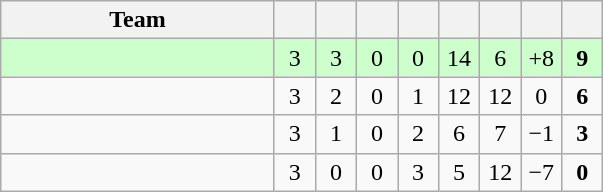<table class="wikitable" style="text-align: center;">
<tr>
<th style="width:175px;">Team</th>
<th width="20"></th>
<th width="20"></th>
<th width="20"></th>
<th width="20"></th>
<th width="20"></th>
<th width="20"></th>
<th width="20"></th>
<th width="20"></th>
</tr>
<tr style="background:#cfc;">
<td align=left></td>
<td>3</td>
<td>3</td>
<td>0</td>
<td>0</td>
<td>14</td>
<td>6</td>
<td>+8</td>
<td><strong>9</strong></td>
</tr>
<tr>
<td align=left></td>
<td>3</td>
<td>2</td>
<td>0</td>
<td>1</td>
<td>12</td>
<td>12</td>
<td>0</td>
<td><strong>6</strong></td>
</tr>
<tr>
<td align=left></td>
<td>3</td>
<td>1</td>
<td>0</td>
<td>2</td>
<td>6</td>
<td>7</td>
<td>−1</td>
<td><strong>3</strong></td>
</tr>
<tr>
<td align=left></td>
<td>3</td>
<td>0</td>
<td>0</td>
<td>3</td>
<td>5</td>
<td>12</td>
<td>−7</td>
<td><strong>0</strong></td>
</tr>
</table>
